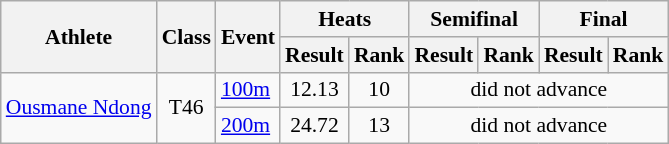<table class=wikitable style="font-size:90%">
<tr>
<th rowspan="2">Athlete</th>
<th rowspan="2">Class</th>
<th rowspan="2">Event</th>
<th colspan="2">Heats</th>
<th colspan="2">Semifinal</th>
<th colspan="2">Final</th>
</tr>
<tr>
<th>Result</th>
<th>Rank</th>
<th>Result</th>
<th>Rank</th>
<th>Result</th>
<th>Rank</th>
</tr>
<tr>
<td rowspan="2"><a href='#'>Ousmane Ndong</a></td>
<td rowspan="2" style="text-align:center;">T46</td>
<td><a href='#'>100m</a></td>
<td style="text-align:center;">12.13</td>
<td style="text-align:center;">10</td>
<td style="text-align:center;" colspan="4">did not advance</td>
</tr>
<tr>
<td><a href='#'>200m</a></td>
<td style="text-align:center;">24.72</td>
<td style="text-align:center;">13</td>
<td style="text-align:center;" colspan="4">did not advance</td>
</tr>
</table>
